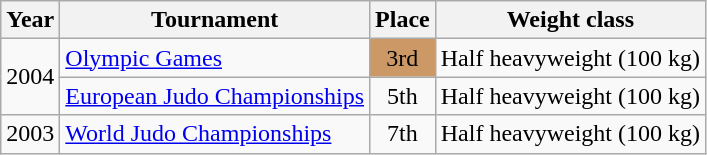<table class=wikitable>
<tr>
<th>Year</th>
<th>Tournament</th>
<th>Place</th>
<th>Weight class</th>
</tr>
<tr>
<td rowspan=2>2004</td>
<td><a href='#'>Olympic Games</a></td>
<td bgcolor="cc9966" align="center">3rd</td>
<td>Half heavyweight (100 kg)</td>
</tr>
<tr>
<td><a href='#'>European Judo Championships</a></td>
<td align="center">5th</td>
<td>Half heavyweight (100 kg)</td>
</tr>
<tr>
<td>2003</td>
<td><a href='#'>World Judo Championships</a></td>
<td align="center">7th</td>
<td>Half heavyweight (100 kg)</td>
</tr>
</table>
